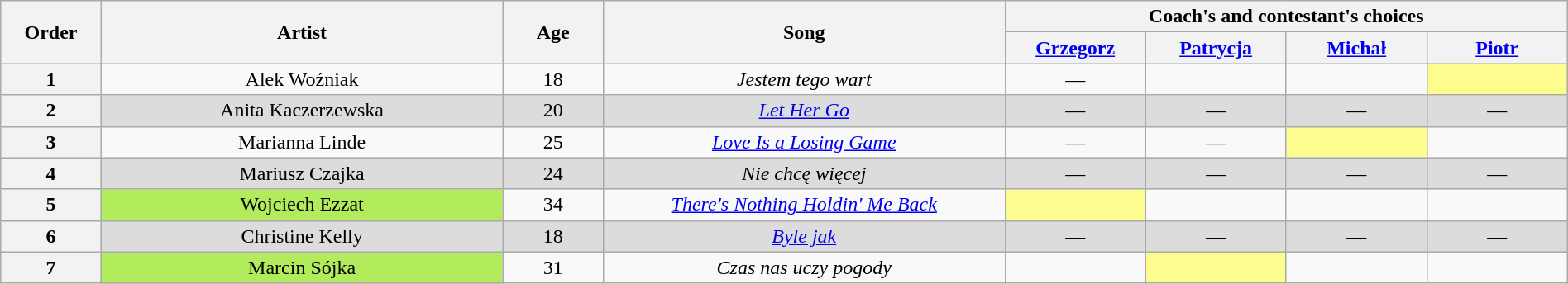<table class="wikitable" style="text-align:center; width:100%;">
<tr>
<th scope="col" rowspan="2" style="width:05%;">Order</th>
<th scope="col" rowspan="2" style="width:20%;">Artist</th>
<th scope="col" rowspan="2" style="width:05%;">Age</th>
<th scope="col" rowspan="2" style="width:20%;">Song</th>
<th scope="col" colspan="4" style="width:32%;">Coach's and contestant's choices</th>
</tr>
<tr>
<th style="width:07%;"><a href='#'>Grzegorz</a></th>
<th style="width:07%;"><a href='#'>Patrycja</a></th>
<th style="width:07%;"><a href='#'>Michał</a></th>
<th style="width:07%;"><a href='#'>Piotr</a></th>
</tr>
<tr>
<th>1</th>
<td>Alek Woźniak</td>
<td>18</td>
<td><em>Jestem tego wart</em></td>
<td>—</td>
<td><strong></strong></td>
<td><strong></strong></td>
<td style="background:#fdfc8f;"><strong></strong></td>
</tr>
<tr>
<th>2</th>
<td style="background:#DCDCDC;">Anita Kaczerzewska</td>
<td style="background:#DCDCDC;">20</td>
<td style="background:#DCDCDC;"><em><a href='#'>Let Her Go</a></em></td>
<td style="background:#DCDCDC;">—</td>
<td style="background:#DCDCDC;">—</td>
<td style="background:#DCDCDC;">—</td>
<td style="background:#DCDCDC;">—</td>
</tr>
<tr>
<th>3</th>
<td>Marianna Linde</td>
<td>25</td>
<td><em><a href='#'>Love Is a Losing Game</a></em></td>
<td>—</td>
<td>—</td>
<td style="background:#fdfc8f;"><strong></strong></td>
<td><strong></strong></td>
</tr>
<tr>
<th>4</th>
<td style="background:#DCDCDC;">Mariusz Czajka</td>
<td style="background:#DCDCDC;">24</td>
<td style="background:#DCDCDC;"><em>Nie chcę więcej</em></td>
<td style="background:#DCDCDC;">—</td>
<td style="background:#DCDCDC;">—</td>
<td style="background:#DCDCDC;">—</td>
<td style="background:#DCDCDC;">—</td>
</tr>
<tr>
<th>5</th>
<td style="background:#B2EC5D;">Wojciech Ezzat</td>
<td>34</td>
<td><em><a href='#'>There's Nothing Holdin' Me Back</a></em></td>
<td style="background:#fdfc8f;"><strong></strong></td>
<td><strong></strong></td>
<td><strong></strong></td>
<td><strong></strong></td>
</tr>
<tr>
<th>6</th>
<td style="background:#DCDCDC;">Christine Kelly</td>
<td style="background:#DCDCDC;">18</td>
<td style="background:#DCDCDC;"><em><a href='#'>Byle jak</a></em></td>
<td style="background:#DCDCDC;">—</td>
<td style="background:#DCDCDC;">—</td>
<td style="background:#DCDCDC;">—</td>
<td style="background:#DCDCDC;">—</td>
</tr>
<tr>
<th>7</th>
<td style="background:#B2EC5D;">Marcin Sójka</td>
<td>31</td>
<td><em>Czas nas uczy pogody</em></td>
<td><strong></strong></td>
<td style="background:#fdfc8f;"><strong></strong></td>
<td><strong></strong></td>
<td><strong></strong></td>
</tr>
</table>
